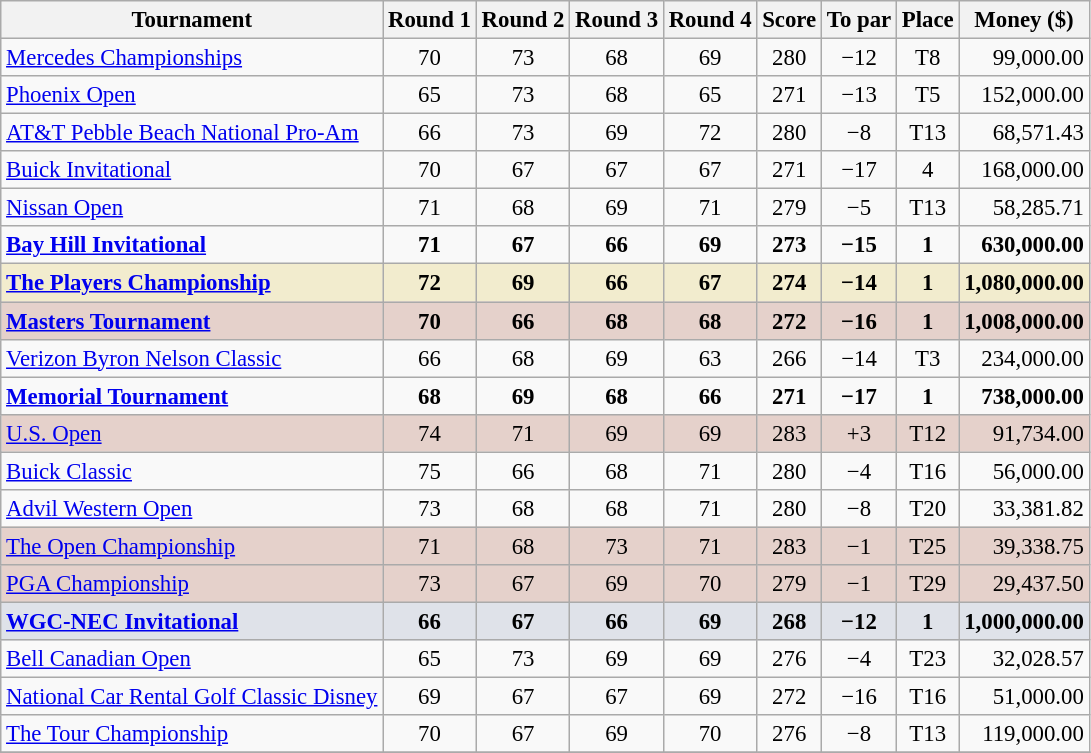<table class=wikitable style="font-size:95%;text-align:center">
<tr>
<th>Tournament</th>
<th>Round 1</th>
<th>Round 2</th>
<th>Round 3</th>
<th>Round 4</th>
<th>Score</th>
<th>To par</th>
<th>Place</th>
<th>Money ($)</th>
</tr>
<tr>
<td align=left><a href='#'>Mercedes Championships</a></td>
<td>70</td>
<td>73</td>
<td>68</td>
<td>69</td>
<td>280</td>
<td>−12</td>
<td>T8</td>
<td align=right>99,000.00</td>
</tr>
<tr>
<td align=left><a href='#'>Phoenix Open</a></td>
<td>65</td>
<td>73</td>
<td>68</td>
<td>65</td>
<td>271</td>
<td>−13</td>
<td>T5</td>
<td align=right>152,000.00</td>
</tr>
<tr>
<td align=left><a href='#'>AT&T Pebble Beach National Pro-Am</a></td>
<td>66</td>
<td>73</td>
<td>69</td>
<td>72</td>
<td>280</td>
<td>−8</td>
<td>T13</td>
<td align=right>68,571.43</td>
</tr>
<tr>
<td align=left><a href='#'>Buick Invitational</a></td>
<td>70</td>
<td>67</td>
<td>67</td>
<td>67</td>
<td>271</td>
<td>−17</td>
<td>4</td>
<td align=right>168,000.00</td>
</tr>
<tr>
<td align=left><a href='#'>Nissan Open</a></td>
<td>71</td>
<td>68</td>
<td>69</td>
<td>71</td>
<td>279</td>
<td>−5</td>
<td>T13</td>
<td align=right>58,285.71</td>
</tr>
<tr>
<td align=left><strong><a href='#'>Bay Hill Invitational</a></strong></td>
<td><strong>71</strong></td>
<td><strong>67</strong></td>
<td><strong>66</strong></td>
<td><strong>69</strong></td>
<td><strong>273</strong></td>
<td><strong>−15</strong></td>
<td><strong>1</strong></td>
<td align=right><strong>630,000.00</strong></td>
</tr>
<tr style="background:#f2ecce;">
<td align=left><strong><a href='#'>The Players Championship</a></strong></td>
<td><strong>72</strong></td>
<td><strong>69</strong></td>
<td><strong>66</strong></td>
<td><strong>67</strong></td>
<td><strong>274</strong></td>
<td><strong>−14</strong></td>
<td><strong>1</strong></td>
<td align=right><strong>1,080,000.00</strong></td>
</tr>
<tr style="background:#e5d1cb;">
<td align=left><strong><a href='#'>Masters Tournament</a></strong></td>
<td><strong>70</strong></td>
<td><strong>66</strong></td>
<td><strong>68</strong></td>
<td><strong>68</strong></td>
<td><strong>272</strong></td>
<td><strong>−16</strong></td>
<td><strong>1</strong></td>
<td align=right><strong>1,008,000.00</strong></td>
</tr>
<tr>
<td align=left><a href='#'>Verizon Byron Nelson Classic</a></td>
<td>66</td>
<td>68</td>
<td>69</td>
<td>63</td>
<td>266</td>
<td>−14</td>
<td>T3</td>
<td align=right>234,000.00</td>
</tr>
<tr>
<td align=left><strong><a href='#'>Memorial Tournament</a></strong></td>
<td><strong>68</strong></td>
<td><strong>69</strong></td>
<td><strong>68</strong></td>
<td><strong>66</strong></td>
<td><strong>271</strong></td>
<td><strong>−17</strong></td>
<td><strong>1</strong></td>
<td align=right><strong>738,000.00</strong></td>
</tr>
<tr style="background:#e5d1cb;">
<td align=left><a href='#'>U.S. Open</a></td>
<td>74</td>
<td>71</td>
<td>69</td>
<td>69</td>
<td>283</td>
<td>+3</td>
<td>T12</td>
<td align=right>91,734.00</td>
</tr>
<tr>
<td align=left><a href='#'>Buick Classic</a></td>
<td>75</td>
<td>66</td>
<td>68</td>
<td>71</td>
<td>280</td>
<td>−4</td>
<td>T16</td>
<td align=right>56,000.00</td>
</tr>
<tr>
<td align=left><a href='#'>Advil Western Open</a></td>
<td>73</td>
<td>68</td>
<td>68</td>
<td>71</td>
<td>280</td>
<td>−8</td>
<td>T20</td>
<td align=right>33,381.82</td>
</tr>
<tr style="background:#e5d1cb;">
<td align=left><a href='#'>The Open Championship</a></td>
<td>71</td>
<td>68</td>
<td>73</td>
<td>71</td>
<td>283</td>
<td>−1</td>
<td>T25</td>
<td align=right>39,338.75</td>
</tr>
<tr style="background:#e5d1cb;">
<td align=left><a href='#'>PGA Championship</a></td>
<td>73</td>
<td>67</td>
<td>69</td>
<td>70</td>
<td>279</td>
<td>−1</td>
<td>T29</td>
<td align=right>29,437.50</td>
</tr>
<tr style="background:#dfe2e9;">
<td align=left><strong><a href='#'>WGC-NEC Invitational</a></strong></td>
<td><strong>66</strong></td>
<td><strong>67</strong></td>
<td><strong>66</strong></td>
<td><strong>69</strong></td>
<td><strong>268</strong></td>
<td><strong>−12</strong></td>
<td><strong>1</strong></td>
<td align=right><strong>1,000,000.00</strong></td>
</tr>
<tr>
<td align=left><a href='#'>Bell Canadian Open</a></td>
<td>65</td>
<td>73</td>
<td>69</td>
<td>69</td>
<td>276</td>
<td>−4</td>
<td>T23</td>
<td align=right>32,028.57</td>
</tr>
<tr>
<td align=left><a href='#'>National Car Rental Golf Classic Disney</a></td>
<td>69</td>
<td>67</td>
<td>67</td>
<td>69</td>
<td>272</td>
<td>−16</td>
<td>T16</td>
<td align=right>51,000.00</td>
</tr>
<tr>
<td align=left><a href='#'>The Tour Championship</a></td>
<td>70</td>
<td>67</td>
<td>69</td>
<td>70</td>
<td>276</td>
<td>−8</td>
<td>T13</td>
<td align=right>119,000.00</td>
</tr>
<tr>
</tr>
</table>
